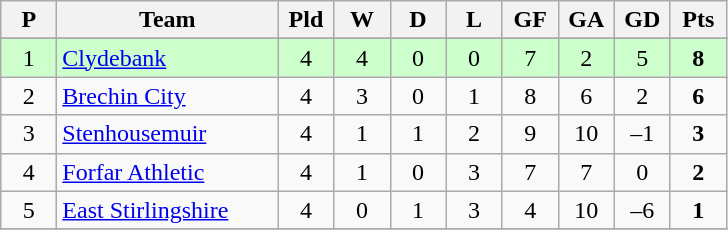<table class="wikitable" style="text-align: center;">
<tr>
<th width=30>P</th>
<th width=140>Team</th>
<th width=30>Pld</th>
<th width=30>W</th>
<th width=30>D</th>
<th width=30>L</th>
<th width=30>GF</th>
<th width=30>GA</th>
<th width=30>GD</th>
<th width=30>Pts</th>
</tr>
<tr>
</tr>
<tr style="background:#ccffcc;">
<td>1</td>
<td align=left><a href='#'>Clydebank</a></td>
<td>4</td>
<td>4</td>
<td>0</td>
<td>0</td>
<td>7</td>
<td>2</td>
<td>5</td>
<td><strong>8</strong></td>
</tr>
<tr>
<td>2</td>
<td align=left><a href='#'>Brechin City</a></td>
<td>4</td>
<td>3</td>
<td>0</td>
<td>1</td>
<td>8</td>
<td>6</td>
<td>2</td>
<td><strong>6</strong></td>
</tr>
<tr>
<td>3</td>
<td align=left><a href='#'>Stenhousemuir</a></td>
<td>4</td>
<td>1</td>
<td>1</td>
<td>2</td>
<td>9</td>
<td>10</td>
<td>–1</td>
<td><strong>3</strong></td>
</tr>
<tr>
<td>4</td>
<td align=left><a href='#'>Forfar Athletic</a></td>
<td>4</td>
<td>1</td>
<td>0</td>
<td>3</td>
<td>7</td>
<td>7</td>
<td>0</td>
<td><strong>2</strong></td>
</tr>
<tr>
<td>5</td>
<td align=left><a href='#'>East Stirlingshire</a></td>
<td>4</td>
<td>0</td>
<td>1</td>
<td>3</td>
<td>4</td>
<td>10</td>
<td>–6</td>
<td><strong>1</strong></td>
</tr>
<tr>
</tr>
</table>
